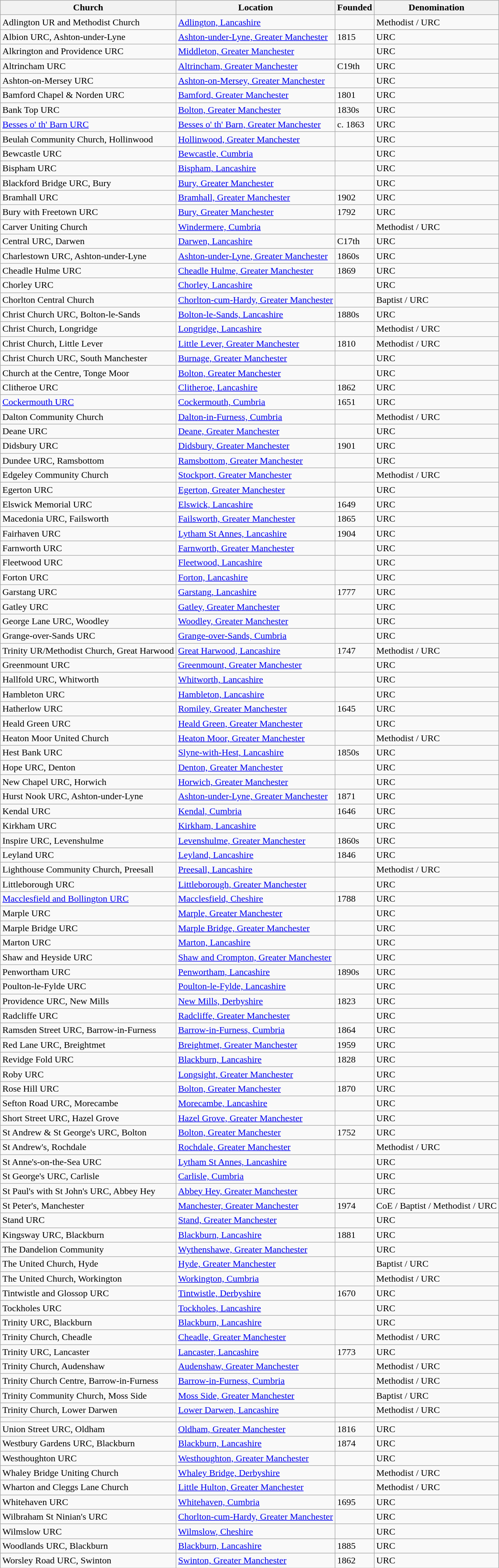<table class="wikitable sortable">
<tr>
<th>Church</th>
<th>Location</th>
<th>Founded</th>
<th>Denomination</th>
</tr>
<tr>
<td>Adlington UR and Methodist Church</td>
<td><a href='#'>Adlington, Lancashire</a></td>
<td></td>
<td>Methodist / URC</td>
</tr>
<tr>
<td>Albion URC, Ashton-under-Lyne</td>
<td><a href='#'>Ashton-under-Lyne, Greater Manchester</a></td>
<td>1815</td>
<td>URC</td>
</tr>
<tr>
<td>Alkrington and Providence URC</td>
<td><a href='#'>Middleton, Greater Manchester</a></td>
<td></td>
<td>URC</td>
</tr>
<tr>
<td>Altrincham URC</td>
<td><a href='#'>Altrincham, Greater Manchester</a></td>
<td>C19th</td>
<td>URC</td>
</tr>
<tr>
<td>Ashton-on-Mersey URC</td>
<td><a href='#'>Ashton-on-Mersey, Greater Manchester</a></td>
<td></td>
<td>URC</td>
</tr>
<tr>
<td>Bamford Chapel & Norden URC</td>
<td><a href='#'>Bamford, Greater Manchester</a></td>
<td>1801</td>
<td>URC</td>
</tr>
<tr>
<td>Bank Top URC</td>
<td><a href='#'>Bolton, Greater Manchester</a></td>
<td>1830s</td>
<td>URC</td>
</tr>
<tr>
<td><a href='#'>Besses o' th' Barn URC</a></td>
<td><a href='#'>Besses o' th' Barn, Greater Manchester</a></td>
<td>c. 1863</td>
<td>URC</td>
</tr>
<tr>
<td>Beulah Community Church, Hollinwood</td>
<td><a href='#'>Hollinwood, Greater Manchester</a></td>
<td></td>
<td>URC</td>
</tr>
<tr>
<td>Bewcastle URC</td>
<td><a href='#'>Bewcastle, Cumbria</a></td>
<td></td>
<td>URC</td>
</tr>
<tr>
<td>Bispham URC</td>
<td><a href='#'>Bispham, Lancashire</a></td>
<td></td>
<td>URC</td>
</tr>
<tr>
<td>Blackford Bridge URC, Bury</td>
<td><a href='#'>Bury, Greater Manchester</a></td>
<td></td>
<td>URC</td>
</tr>
<tr>
<td>Bramhall URC</td>
<td><a href='#'>Bramhall, Greater Manchester</a></td>
<td>1902</td>
<td>URC</td>
</tr>
<tr>
<td>Bury with Freetown URC</td>
<td><a href='#'>Bury, Greater Manchester</a></td>
<td>1792</td>
<td>URC</td>
</tr>
<tr>
<td>Carver Uniting Church</td>
<td><a href='#'>Windermere, Cumbria</a></td>
<td></td>
<td>Methodist / URC</td>
</tr>
<tr>
<td>Central URC, Darwen</td>
<td><a href='#'>Darwen, Lancashire</a></td>
<td>C17th</td>
<td>URC</td>
</tr>
<tr>
<td>Charlestown URC, Ashton-under-Lyne</td>
<td><a href='#'>Ashton-under-Lyne, Greater Manchester</a></td>
<td>1860s</td>
<td>URC</td>
</tr>
<tr>
<td>Cheadle Hulme URC</td>
<td><a href='#'>Cheadle Hulme, Greater Manchester</a></td>
<td>1869</td>
<td>URC</td>
</tr>
<tr>
<td>Chorley URC</td>
<td><a href='#'>Chorley, Lancashire</a></td>
<td></td>
<td>URC</td>
</tr>
<tr>
<td>Chorlton Central Church</td>
<td><a href='#'>Chorlton-cum-Hardy, Greater Manchester</a></td>
<td></td>
<td>Baptist / URC</td>
</tr>
<tr>
<td>Christ Church URC, Bolton-le-Sands</td>
<td><a href='#'>Bolton-le-Sands, Lancashire</a></td>
<td>1880s</td>
<td>URC</td>
</tr>
<tr>
<td>Christ Church, Longridge</td>
<td><a href='#'>Longridge, Lancashire</a></td>
<td></td>
<td>Methodist / URC</td>
</tr>
<tr>
<td>Christ Church, Little Lever</td>
<td><a href='#'>Little Lever, Greater Manchester</a></td>
<td>1810</td>
<td>Methodist / URC</td>
</tr>
<tr>
<td>Christ Church URC, South Manchester</td>
<td><a href='#'>Burnage, Greater Manchester</a></td>
<td></td>
<td>URC</td>
</tr>
<tr>
<td>Church at the Centre, Tonge Moor</td>
<td><a href='#'>Bolton, Greater Manchester</a></td>
<td></td>
<td>URC</td>
</tr>
<tr>
<td>Clitheroe URC</td>
<td><a href='#'>Clitheroe, Lancashire</a></td>
<td>1862</td>
<td>URC</td>
</tr>
<tr>
<td><a href='#'>Cockermouth URC</a></td>
<td><a href='#'>Cockermouth, Cumbria</a></td>
<td>1651</td>
<td>URC</td>
</tr>
<tr>
<td>Dalton Community Church</td>
<td><a href='#'>Dalton-in-Furness, Cumbria</a></td>
<td></td>
<td>Methodist / URC</td>
</tr>
<tr>
<td>Deane URC</td>
<td><a href='#'>Deane, Greater Manchester</a></td>
<td></td>
<td>URC</td>
</tr>
<tr>
<td>Didsbury URC</td>
<td><a href='#'>Didsbury, Greater Manchester</a></td>
<td>1901</td>
<td>URC</td>
</tr>
<tr>
<td>Dundee URC, Ramsbottom</td>
<td><a href='#'>Ramsbottom, Greater Manchester</a></td>
<td></td>
<td>URC</td>
</tr>
<tr>
<td>Edgeley Community Church</td>
<td><a href='#'>Stockport, Greater Manchester</a></td>
<td></td>
<td>Methodist / URC</td>
</tr>
<tr>
<td>Egerton URC</td>
<td><a href='#'>Egerton, Greater Manchester</a></td>
<td></td>
<td>URC</td>
</tr>
<tr>
<td>Elswick Memorial URC</td>
<td><a href='#'>Elswick, Lancashire</a></td>
<td>1649</td>
<td>URC</td>
</tr>
<tr>
<td>Macedonia URC, Failsworth</td>
<td><a href='#'>Failsworth, Greater Manchester</a></td>
<td>1865</td>
<td>URC</td>
</tr>
<tr>
<td>Fairhaven URC</td>
<td><a href='#'>Lytham St Annes, Lancashire</a></td>
<td>1904</td>
<td>URC</td>
</tr>
<tr>
<td>Farnworth URC</td>
<td><a href='#'>Farnworth, Greater Manchester</a></td>
<td></td>
<td>URC</td>
</tr>
<tr>
<td>Fleetwood URC</td>
<td><a href='#'>Fleetwood, Lancashire</a></td>
<td></td>
<td>URC</td>
</tr>
<tr>
<td>Forton URC</td>
<td><a href='#'>Forton, Lancashire</a></td>
<td></td>
<td>URC</td>
</tr>
<tr>
<td>Garstang URC</td>
<td><a href='#'>Garstang, Lancashire</a></td>
<td>1777</td>
<td>URC</td>
</tr>
<tr>
<td>Gatley URC</td>
<td><a href='#'>Gatley, Greater Manchester</a></td>
<td></td>
<td>URC</td>
</tr>
<tr>
<td>George Lane URC, Woodley</td>
<td><a href='#'>Woodley, Greater Manchester</a></td>
<td></td>
<td>URC</td>
</tr>
<tr>
<td>Grange-over-Sands URC</td>
<td><a href='#'>Grange-over-Sands, Cumbria</a></td>
<td></td>
<td>URC</td>
</tr>
<tr>
<td>Trinity UR/Methodist Church, Great Harwood</td>
<td><a href='#'>Great Harwood, Lancashire</a></td>
<td>1747</td>
<td>Methodist / URC</td>
</tr>
<tr>
<td>Greenmount URC</td>
<td><a href='#'>Greenmount, Greater Manchester</a></td>
<td></td>
<td>URC</td>
</tr>
<tr>
<td>Hallfold URC, Whitworth</td>
<td><a href='#'>Whitworth, Lancashire</a></td>
<td></td>
<td>URC</td>
</tr>
<tr>
<td>Hambleton URC</td>
<td><a href='#'>Hambleton, Lancashire</a></td>
<td></td>
<td>URC</td>
</tr>
<tr>
<td>Hatherlow URC</td>
<td><a href='#'>Romiley, Greater Manchester</a></td>
<td>1645</td>
<td>URC</td>
</tr>
<tr>
<td>Heald Green URC</td>
<td><a href='#'>Heald Green, Greater Manchester</a></td>
<td></td>
<td>URC</td>
</tr>
<tr>
<td>Heaton Moor United Church</td>
<td><a href='#'>Heaton Moor, Greater Manchester</a></td>
<td></td>
<td>Methodist / URC</td>
</tr>
<tr>
<td>Hest Bank URC</td>
<td><a href='#'>Slyne-with-Hest, Lancashire</a></td>
<td>1850s</td>
<td>URC</td>
</tr>
<tr>
<td>Hope URC, Denton</td>
<td><a href='#'>Denton, Greater Manchester</a></td>
<td></td>
<td>URC</td>
</tr>
<tr>
<td>New Chapel URC, Horwich</td>
<td><a href='#'>Horwich, Greater Manchester</a></td>
<td></td>
<td>URC</td>
</tr>
<tr>
<td>Hurst Nook URC, Ashton-under-Lyne</td>
<td><a href='#'>Ashton-under-Lyne, Greater Manchester</a></td>
<td>1871</td>
<td>URC</td>
</tr>
<tr>
<td>Kendal URC</td>
<td><a href='#'>Kendal, Cumbria</a></td>
<td>1646</td>
<td>URC</td>
</tr>
<tr>
<td>Kirkham URC</td>
<td><a href='#'>Kirkham, Lancashire</a></td>
<td></td>
<td>URC</td>
</tr>
<tr>
<td>Inspire URC, Levenshulme</td>
<td><a href='#'>Levenshulme, Greater Manchester</a></td>
<td>1860s</td>
<td>URC</td>
</tr>
<tr>
<td>Leyland URC</td>
<td><a href='#'>Leyland, Lancashire</a></td>
<td>1846</td>
<td>URC</td>
</tr>
<tr>
<td>Lighthouse Community Church, Preesall</td>
<td><a href='#'>Preesall, Lancashire</a></td>
<td></td>
<td>Methodist / URC</td>
</tr>
<tr>
<td>Littleborough URC</td>
<td><a href='#'>Littleborough, Greater Manchester</a></td>
<td></td>
<td>URC</td>
</tr>
<tr>
<td><a href='#'>Macclesfield and Bollington URC</a></td>
<td><a href='#'>Macclesfield, Cheshire</a></td>
<td>1788</td>
<td>URC</td>
</tr>
<tr>
<td>Marple URC</td>
<td><a href='#'>Marple, Greater Manchester</a></td>
<td></td>
<td>URC</td>
</tr>
<tr>
<td>Marple Bridge URC</td>
<td><a href='#'>Marple Bridge, Greater Manchester</a></td>
<td></td>
<td>URC</td>
</tr>
<tr>
<td>Marton URC</td>
<td><a href='#'>Marton, Lancashire</a></td>
<td></td>
<td>URC</td>
</tr>
<tr>
<td>Shaw and Heyside URC</td>
<td><a href='#'>Shaw and Crompton, Greater Manchester</a></td>
<td></td>
<td>URC</td>
</tr>
<tr>
<td>Penwortham URC</td>
<td><a href='#'>Penwortham, Lancashire</a></td>
<td>1890s</td>
<td>URC</td>
</tr>
<tr>
<td>Poulton-le-Fylde URC</td>
<td><a href='#'>Poulton-le-Fylde, Lancashire</a></td>
<td></td>
<td>URC</td>
</tr>
<tr>
<td>Providence URC, New Mills</td>
<td><a href='#'>New Mills, Derbyshire</a></td>
<td>1823</td>
<td>URC</td>
</tr>
<tr>
<td>Radcliffe URC</td>
<td><a href='#'>Radcliffe, Greater Manchester</a></td>
<td></td>
<td>URC</td>
</tr>
<tr>
<td>Ramsden Street URC, Barrow-in-Furness</td>
<td><a href='#'>Barrow-in-Furness, Cumbria</a></td>
<td>1864</td>
<td>URC</td>
</tr>
<tr>
<td>Red Lane URC, Breightmet</td>
<td><a href='#'>Breightmet, Greater Manchester</a></td>
<td>1959</td>
<td>URC</td>
</tr>
<tr>
<td>Revidge Fold URC</td>
<td><a href='#'>Blackburn, Lancashire</a></td>
<td>1828</td>
<td>URC</td>
</tr>
<tr>
<td>Roby URC</td>
<td><a href='#'>Longsight, Greater Manchester</a></td>
<td></td>
<td>URC</td>
</tr>
<tr>
<td>Rose Hill URC</td>
<td><a href='#'>Bolton, Greater Manchester</a></td>
<td>1870</td>
<td>URC</td>
</tr>
<tr>
<td>Sefton Road URC, Morecambe</td>
<td><a href='#'>Morecambe, Lancashire</a></td>
<td></td>
<td>URC</td>
</tr>
<tr>
<td>Short Street URC, Hazel Grove</td>
<td><a href='#'>Hazel Grove, Greater Manchester</a></td>
<td></td>
<td>URC</td>
</tr>
<tr>
<td>St Andrew & St George's URC, Bolton</td>
<td><a href='#'>Bolton, Greater Manchester</a></td>
<td>1752</td>
<td>URC</td>
</tr>
<tr>
<td>St Andrew's, Rochdale</td>
<td><a href='#'>Rochdale, Greater Manchester</a></td>
<td></td>
<td>Methodist / URC</td>
</tr>
<tr>
<td>St Anne's-on-the-Sea URC</td>
<td><a href='#'>Lytham St Annes, Lancashire</a></td>
<td></td>
<td>URC</td>
</tr>
<tr>
<td>St George's URC, Carlisle</td>
<td><a href='#'>Carlisle, Cumbria</a></td>
<td></td>
<td>URC</td>
</tr>
<tr>
<td>St Paul's with St John's URC, Abbey Hey</td>
<td><a href='#'>Abbey Hey, Greater Manchester</a></td>
<td></td>
<td>URC</td>
</tr>
<tr>
<td>St Peter's, Manchester</td>
<td><a href='#'>Manchester, Greater Manchester</a></td>
<td>1974</td>
<td>CoE / Baptist / Methodist / URC</td>
</tr>
<tr>
<td>Stand URC</td>
<td><a href='#'>Stand, Greater Manchester</a></td>
<td></td>
<td>URC</td>
</tr>
<tr>
<td>Kingsway URC, Blackburn</td>
<td><a href='#'>Blackburn, Lancashire</a></td>
<td>1881</td>
<td>URC</td>
</tr>
<tr>
<td>The Dandelion Community</td>
<td><a href='#'>Wythenshawe, Greater Manchester</a></td>
<td></td>
<td>URC</td>
</tr>
<tr>
<td>The United Church, Hyde</td>
<td><a href='#'>Hyde, Greater Manchester</a></td>
<td></td>
<td>Baptist / URC</td>
</tr>
<tr>
<td>The United Church, Workington</td>
<td><a href='#'>Workington, Cumbria</a></td>
<td></td>
<td>Methodist / URC</td>
</tr>
<tr>
<td>Tintwistle and Glossop URC</td>
<td><a href='#'>Tintwistle, Derbyshire</a></td>
<td>1670</td>
<td>URC</td>
</tr>
<tr>
<td>Tockholes URC</td>
<td><a href='#'>Tockholes, Lancashire</a></td>
<td></td>
<td>URC</td>
</tr>
<tr>
<td>Trinity URC, Blackburn</td>
<td><a href='#'>Blackburn, Lancashire</a></td>
<td></td>
<td>URC</td>
</tr>
<tr>
<td>Trinity Church, Cheadle</td>
<td><a href='#'>Cheadle, Greater Manchester</a></td>
<td></td>
<td>Methodist / URC</td>
</tr>
<tr>
<td>Trinity URC, Lancaster</td>
<td><a href='#'>Lancaster, Lancashire</a></td>
<td>1773</td>
<td>URC</td>
</tr>
<tr>
<td>Trinity Church, Audenshaw</td>
<td><a href='#'>Audenshaw, Greater Manchester</a></td>
<td></td>
<td>Methodist / URC</td>
</tr>
<tr>
<td>Trinity Church Centre, Barrow-in-Furness</td>
<td><a href='#'>Barrow-in-Furness, Cumbria</a></td>
<td></td>
<td>Methodist / URC</td>
</tr>
<tr>
<td>Trinity Community Church, Moss Side</td>
<td><a href='#'>Moss Side, Greater Manchester</a></td>
<td></td>
<td>Baptist / URC</td>
</tr>
<tr>
<td>Trinity Church, Lower Darwen</td>
<td><a href='#'>Lower Darwen, Lancashire</a></td>
<td></td>
<td>Methodist / URC</td>
</tr>
<tr>
<td></td>
<td></td>
<td></td>
<td></td>
</tr>
<tr>
<td>Union Street URC, Oldham</td>
<td><a href='#'>Oldham, Greater Manchester</a></td>
<td>1816</td>
<td>URC</td>
</tr>
<tr>
<td>Westbury Gardens URC, Blackburn</td>
<td><a href='#'>Blackburn, Lancashire</a></td>
<td>1874</td>
<td>URC</td>
</tr>
<tr>
<td>Westhoughton URC</td>
<td><a href='#'>Westhoughton, Greater Manchester</a></td>
<td></td>
<td>URC</td>
</tr>
<tr>
<td>Whaley Bridge Uniting Church</td>
<td><a href='#'>Whaley Bridge, Derbyshire</a></td>
<td></td>
<td>Methodist / URC</td>
</tr>
<tr>
<td>Wharton and Cleggs Lane Church</td>
<td><a href='#'>Little Hulton, Greater Manchester</a></td>
<td></td>
<td>Methodist / URC</td>
</tr>
<tr>
<td>Whitehaven URC</td>
<td><a href='#'>Whitehaven, Cumbria</a></td>
<td>1695</td>
<td>URC</td>
</tr>
<tr>
<td>Wilbraham St Ninian's URC</td>
<td><a href='#'>Chorlton-cum-Hardy, Greater Manchester</a></td>
<td></td>
<td>URC</td>
</tr>
<tr>
<td>Wilmslow URC</td>
<td><a href='#'>Wilmslow, Cheshire</a></td>
<td></td>
<td>URC</td>
</tr>
<tr>
<td>Woodlands URC, Blackburn</td>
<td><a href='#'>Blackburn, Lancashire</a></td>
<td>1885</td>
<td>URC</td>
</tr>
<tr>
<td>Worsley Road URC, Swinton</td>
<td><a href='#'>Swinton, Greater Manchester</a></td>
<td>1862</td>
<td>URC</td>
</tr>
</table>
